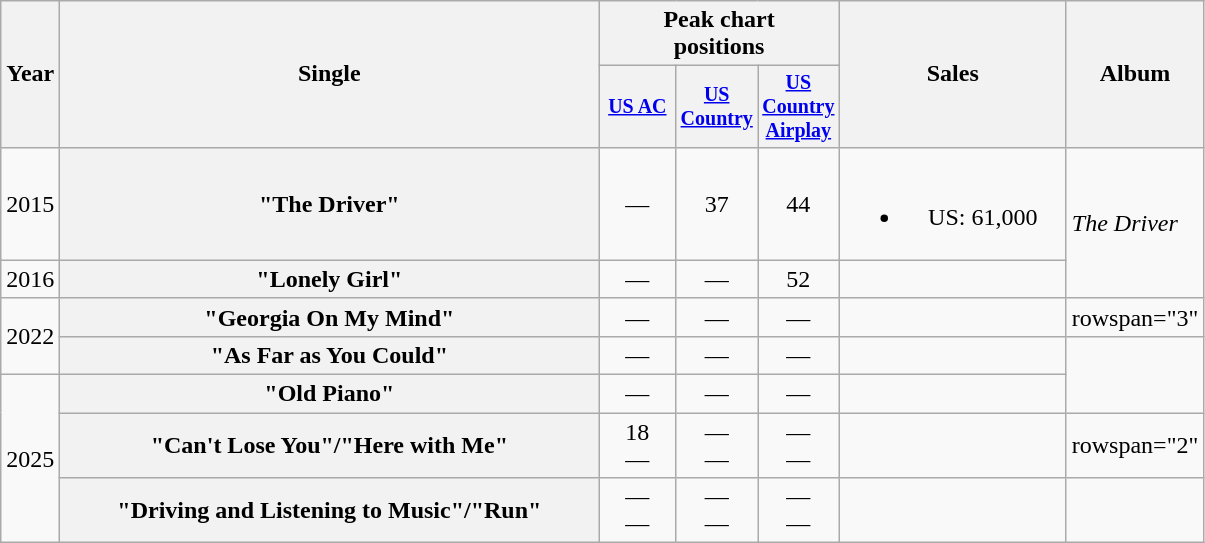<table class="wikitable plainrowheaders" style="text-align:center;">
<tr>
<th rowspan="2">Year</th>
<th rowspan="2" style="width:22em;">Single</th>
<th colspan="3">Peak chart<br>positions</th>
<th rowspan="2" style="width:9em;">Sales</th>
<th rowspan="2">Album</th>
</tr>
<tr style="font-size:smaller;">
<th width="45"><a href='#'>US AC</a><br></th>
<th width="45"><a href='#'>US Country</a></th>
<th width="45"><a href='#'>US Country Airplay</a></th>
</tr>
<tr>
<td>2015</td>
<th scope="row">"The Driver"<br></th>
<td>—</td>
<td>37</td>
<td>44</td>
<td><br><ul><li>US: 61,000</li></ul></td>
<td align="left" rowspan="2"><em>The Driver</em></td>
</tr>
<tr>
<td>2016</td>
<th scope="row">"Lonely Girl"</th>
<td>—</td>
<td>—</td>
<td>52</td>
<td></td>
</tr>
<tr>
<td rowspan="2">2022</td>
<th scope="row">"Georgia On My Mind"</th>
<td>—</td>
<td>—</td>
<td>—</td>
<td></td>
<td>rowspan="3" </td>
</tr>
<tr>
<th scope="row">"As Far as You Could"</th>
<td>—</td>
<td>—</td>
<td>—</td>
<td></td>
</tr>
<tr>
<td rowspan="3">2025</td>
<th scope="row">"Old Piano" </th>
<td>—</td>
<td>—</td>
<td>—</td>
<td></td>
</tr>
<tr>
<th scope="row">"Can't Lose You"/"Here with Me"</th>
<td>18<br>—</td>
<td>—<br>—</td>
<td>—<br>—</td>
<td></td>
<td>rowspan="2" </td>
</tr>
<tr>
<th scope="row">"Driving and Listening to Music"/"Run"</th>
<td>—<br>—</td>
<td>—<br>—</td>
<td>—<br>—</td>
<td></td>
</tr>
</table>
